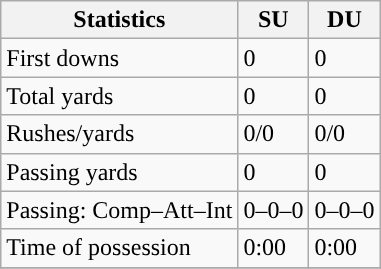<table class="wikitable" style="float: left;">
<tr>
<th>Statistics</th>
<th>SU</th>
<th>DU</th>
</tr>
<tr>
<td>First downs</td>
<td>0</td>
<td>0</td>
</tr>
<tr>
<td>Total yards</td>
<td>0</td>
<td>0</td>
</tr>
<tr>
<td>Rushes/yards</td>
<td>0/0</td>
<td>0/0</td>
</tr>
<tr>
<td>Passing yards</td>
<td>0</td>
<td>0</td>
</tr>
<tr>
<td>Passing: Comp–Att–Int</td>
<td>0–0–0</td>
<td>0–0–0</td>
</tr>
<tr>
<td>Time of possession</td>
<td>0:00</td>
<td>0:00</td>
</tr>
<tr>
</tr>
</table>
